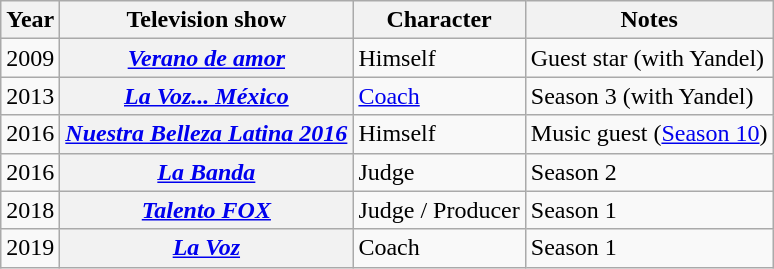<table class="wikitable sortable plainrowheaders">
<tr>
<th scope="col">Year</th>
<th scope="col">Television show</th>
<th scope="col">Character</th>
<th scope="col" class="unsortable">Notes</th>
</tr>
<tr>
<td>2009</td>
<th scope="row"><em><a href='#'>Verano de amor</a></em></th>
<td>Himself</td>
<td>Guest star (with Yandel)</td>
</tr>
<tr>
<td>2013</td>
<th scope="row"><em><a href='#'>La Voz... México</a></em></th>
<td><a href='#'>Coach</a></td>
<td>Season 3 (with Yandel)</td>
</tr>
<tr>
<td>2016</td>
<th scope="row"><em><a href='#'>Nuestra Belleza Latina 2016</a></em></th>
<td>Himself</td>
<td>Music guest (<a href='#'>Season 10</a>)</td>
</tr>
<tr>
<td>2016</td>
<th scope="row"><em><a href='#'>La Banda</a></em></th>
<td>Judge</td>
<td>Season 2</td>
</tr>
<tr>
<td>2018</td>
<th scope="row"><em><a href='#'>Talento FOX</a></em></th>
<td>Judge / Producer</td>
<td>Season 1</td>
</tr>
<tr>
<td>2019</td>
<th scope="row"><em><a href='#'>La Voz</a></em></th>
<td>Coach</td>
<td>Season 1</td>
</tr>
</table>
